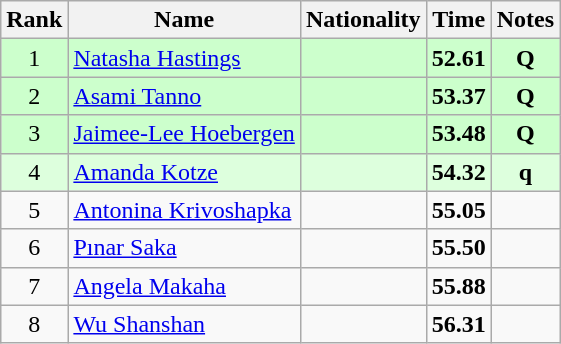<table class="wikitable sortable" style="text-align:center">
<tr>
<th>Rank</th>
<th>Name</th>
<th>Nationality</th>
<th>Time</th>
<th>Notes</th>
</tr>
<tr bgcolor=ccffcc>
<td>1</td>
<td align=left><a href='#'>Natasha Hastings</a></td>
<td align=left></td>
<td><strong>52.61</strong></td>
<td><strong>Q</strong></td>
</tr>
<tr bgcolor=ccffcc>
<td>2</td>
<td align=left><a href='#'>Asami Tanno</a></td>
<td align=left></td>
<td><strong>53.37</strong></td>
<td><strong>Q</strong></td>
</tr>
<tr bgcolor=ccffcc>
<td>3</td>
<td align=left><a href='#'>Jaimee-Lee Hoebergen</a></td>
<td align=left></td>
<td><strong>53.48</strong></td>
<td><strong>Q</strong></td>
</tr>
<tr bgcolor=ddffdd>
<td>4</td>
<td align=left><a href='#'>Amanda Kotze</a></td>
<td align=left></td>
<td><strong>54.32</strong></td>
<td><strong>q</strong></td>
</tr>
<tr>
<td>5</td>
<td align=left><a href='#'>Antonina Krivoshapka</a></td>
<td align=left></td>
<td><strong>55.05</strong></td>
<td></td>
</tr>
<tr>
<td>6</td>
<td align=left><a href='#'>Pınar Saka</a></td>
<td align=left></td>
<td><strong>55.50</strong></td>
<td></td>
</tr>
<tr>
<td>7</td>
<td align=left><a href='#'>Angela Makaha</a></td>
<td align=left></td>
<td><strong>55.88</strong></td>
<td></td>
</tr>
<tr>
<td>8</td>
<td align=left><a href='#'>Wu Shanshan</a></td>
<td align=left></td>
<td><strong>56.31</strong></td>
<td></td>
</tr>
</table>
